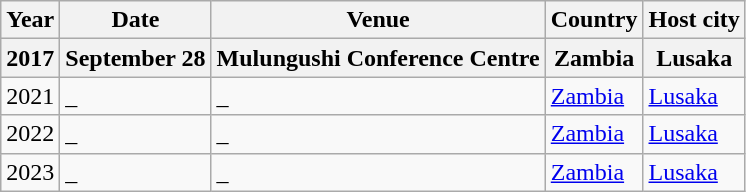<table class="wikitable">
<tr>
<th>Year</th>
<th>Date</th>
<th>Venue</th>
<th>Country</th>
<th>Host city</th>
</tr>
<tr>
<th>2017</th>
<th>September 28</th>
<th>Mulungushi Conference Centre</th>
<th>Zambia</th>
<th>Lusaka</th>
</tr>
<tr>
<td Kwacha Music Awards 2021>2021</td>
<td>_</td>
<td>_</td>
<td><a href='#'>Zambia</a></td>
<td><a href='#'>Lusaka</a></td>
</tr>
<tr>
<td Kwacha Music Awards 2022>2022</td>
<td>_</td>
<td>_</td>
<td><a href='#'>Zambia</a></td>
<td><a href='#'>Lusaka</a></td>
</tr>
<tr>
<td Kwacha Music Awards 2023>2023</td>
<td>_</td>
<td>_</td>
<td><a href='#'>Zambia</a></td>
<td><a href='#'>Lusaka</a></td>
</tr>
</table>
